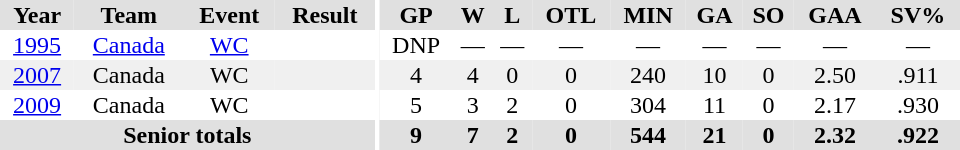<table border="0" cellpadding="1" cellspacing="0" ID="Table3" style="text-align:center; width:40em">
<tr ALIGN="center" bgcolor="#e0e0e0">
<th>Year</th>
<th>Team</th>
<th>Event</th>
<th>Result</th>
<th rowspan="99" bgcolor="#ffffff"></th>
<th>GP</th>
<th>W</th>
<th>L</th>
<th>OTL</th>
<th>MIN</th>
<th>GA</th>
<th>SO</th>
<th>GAA</th>
<th>SV%</th>
</tr>
<tr>
<td><a href='#'>1995</a></td>
<td><a href='#'>Canada</a></td>
<td><a href='#'>WC</a></td>
<td></td>
<td>DNP</td>
<td>—</td>
<td>—</td>
<td>—</td>
<td>—</td>
<td>—</td>
<td>—</td>
<td>—</td>
<td>—</td>
</tr>
<tr bgcolor="#f0f0f0">
<td><a href='#'>2007</a></td>
<td>Canada</td>
<td>WC</td>
<td></td>
<td>4</td>
<td>4</td>
<td>0</td>
<td>0</td>
<td>240</td>
<td>10</td>
<td>0</td>
<td>2.50</td>
<td>.911</td>
</tr>
<tr>
<td><a href='#'>2009</a></td>
<td>Canada</td>
<td>WC</td>
<td></td>
<td>5</td>
<td>3</td>
<td>2</td>
<td>0</td>
<td>304</td>
<td>11</td>
<td>0</td>
<td>2.17</td>
<td>.930</td>
</tr>
<tr bgcolor="#e0e0e0">
<th colspan="4">Senior totals</th>
<th>9</th>
<th>7</th>
<th>2</th>
<th>0</th>
<th>544</th>
<th>21</th>
<th>0</th>
<th>2.32</th>
<th>.922</th>
</tr>
</table>
